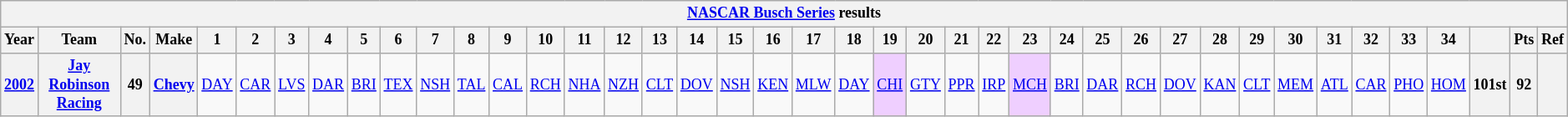<table class="wikitable" style="text-align:center; font-size:75%">
<tr>
<th colspan=41><a href='#'>NASCAR Busch Series</a> results</th>
</tr>
<tr>
<th>Year</th>
<th>Team</th>
<th>No.</th>
<th>Make</th>
<th>1</th>
<th>2</th>
<th>3</th>
<th>4</th>
<th>5</th>
<th>6</th>
<th>7</th>
<th>8</th>
<th>9</th>
<th>10</th>
<th>11</th>
<th>12</th>
<th>13</th>
<th>14</th>
<th>15</th>
<th>16</th>
<th>17</th>
<th>18</th>
<th>19</th>
<th>20</th>
<th>21</th>
<th>22</th>
<th>23</th>
<th>24</th>
<th>25</th>
<th>26</th>
<th>27</th>
<th>28</th>
<th>29</th>
<th>30</th>
<th>31</th>
<th>32</th>
<th>33</th>
<th>34</th>
<th></th>
<th>Pts</th>
<th>Ref</th>
</tr>
<tr>
<th><a href='#'>2002</a></th>
<th><a href='#'>Jay Robinson Racing</a></th>
<th>49</th>
<th><a href='#'>Chevy</a></th>
<td><a href='#'>DAY</a></td>
<td><a href='#'>CAR</a></td>
<td><a href='#'>LVS</a></td>
<td><a href='#'>DAR</a></td>
<td><a href='#'>BRI</a></td>
<td><a href='#'>TEX</a></td>
<td><a href='#'>NSH</a></td>
<td><a href='#'>TAL</a></td>
<td><a href='#'>CAL</a></td>
<td><a href='#'>RCH</a></td>
<td><a href='#'>NHA</a></td>
<td><a href='#'>NZH</a></td>
<td><a href='#'>CLT</a></td>
<td><a href='#'>DOV</a></td>
<td><a href='#'>NSH</a></td>
<td><a href='#'>KEN</a></td>
<td><a href='#'>MLW</a></td>
<td><a href='#'>DAY</a></td>
<td style="background:#EFCFFF;"><a href='#'>CHI</a><br></td>
<td><a href='#'>GTY</a></td>
<td><a href='#'>PPR</a></td>
<td><a href='#'>IRP</a></td>
<td style="background:#EFCFFF;"><a href='#'>MCH</a><br></td>
<td><a href='#'>BRI</a></td>
<td><a href='#'>DAR</a></td>
<td><a href='#'>RCH</a></td>
<td><a href='#'>DOV</a></td>
<td><a href='#'>KAN</a></td>
<td><a href='#'>CLT</a></td>
<td><a href='#'>MEM</a></td>
<td><a href='#'>ATL</a></td>
<td><a href='#'>CAR</a></td>
<td><a href='#'>PHO</a></td>
<td><a href='#'>HOM</a></td>
<th>101st</th>
<th>92</th>
<th></th>
</tr>
</table>
